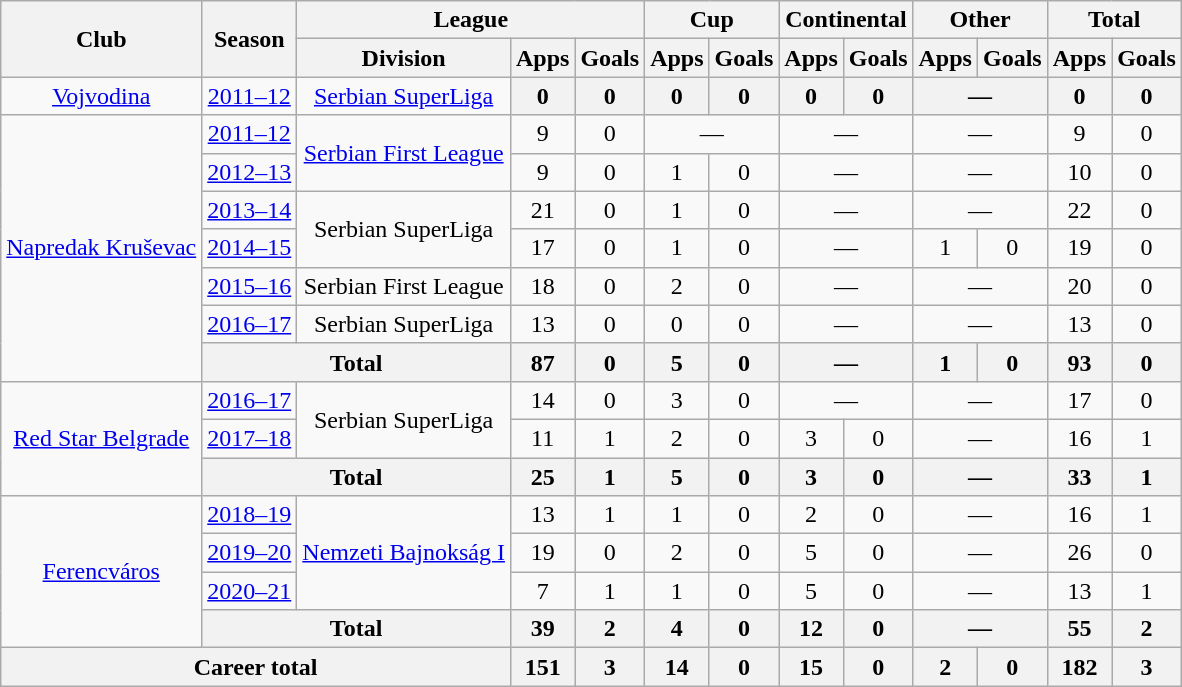<table class="wikitable" style="text-align: center;">
<tr>
<th rowspan="2">Club</th>
<th rowspan="2">Season</th>
<th colspan="3">League</th>
<th colspan="2">Cup</th>
<th colspan="2">Continental</th>
<th colspan="2">Other</th>
<th colspan="2">Total</th>
</tr>
<tr>
<th>Division</th>
<th>Apps</th>
<th>Goals</th>
<th>Apps</th>
<th>Goals</th>
<th>Apps</th>
<th>Goals</th>
<th>Apps</th>
<th>Goals</th>
<th>Apps</th>
<th>Goals</th>
</tr>
<tr>
<td><a href='#'>Vojvodina</a></td>
<td><a href='#'>2011–12</a></td>
<td><a href='#'>Serbian SuperLiga</a></td>
<th>0</th>
<th>0</th>
<th>0</th>
<th>0</th>
<th>0</th>
<th>0</th>
<th colspan="2">—</th>
<th>0</th>
<th>0</th>
</tr>
<tr>
<td rowspan="7"><a href='#'>Napredak Kruševac</a></td>
<td><a href='#'>2011–12</a></td>
<td rowspan="2"><a href='#'>Serbian First League</a></td>
<td>9</td>
<td>0</td>
<td colspan="2">—</td>
<td colspan="2">—</td>
<td colspan="2">—</td>
<td>9</td>
<td>0</td>
</tr>
<tr>
<td><a href='#'>2012–13</a></td>
<td>9</td>
<td>0</td>
<td>1</td>
<td>0</td>
<td colspan="2">—</td>
<td colspan="2">—</td>
<td>10</td>
<td>0</td>
</tr>
<tr>
<td><a href='#'>2013–14</a></td>
<td rowspan="2">Serbian SuperLiga</td>
<td>21</td>
<td>0</td>
<td>1</td>
<td>0</td>
<td colspan="2">—</td>
<td colspan="2">—</td>
<td>22</td>
<td>0</td>
</tr>
<tr>
<td><a href='#'>2014–15</a></td>
<td>17</td>
<td>0</td>
<td>1</td>
<td>0</td>
<td colspan="2">—</td>
<td>1</td>
<td>0</td>
<td>19</td>
<td>0</td>
</tr>
<tr>
<td><a href='#'>2015–16</a></td>
<td>Serbian First League</td>
<td>18</td>
<td>0</td>
<td>2</td>
<td>0</td>
<td colspan="2">—</td>
<td colspan="2">—</td>
<td>20</td>
<td>0</td>
</tr>
<tr>
<td><a href='#'>2016–17</a></td>
<td>Serbian SuperLiga</td>
<td>13</td>
<td>0</td>
<td>0</td>
<td>0</td>
<td colspan="2">—</td>
<td colspan="2">—</td>
<td>13</td>
<td>0</td>
</tr>
<tr>
<th colspan="2">Total</th>
<th>87</th>
<th>0</th>
<th>5</th>
<th>0</th>
<th colspan="2">—</th>
<th>1</th>
<th>0</th>
<th>93</th>
<th>0</th>
</tr>
<tr>
<td rowspan="3"><a href='#'>Red Star Belgrade</a></td>
<td><a href='#'>2016–17</a></td>
<td rowspan="2">Serbian SuperLiga</td>
<td>14</td>
<td>0</td>
<td>3</td>
<td>0</td>
<td colspan="2">—</td>
<td colspan="2">—</td>
<td>17</td>
<td>0</td>
</tr>
<tr>
<td><a href='#'>2017–18</a></td>
<td>11</td>
<td>1</td>
<td>2</td>
<td>0</td>
<td>3</td>
<td>0</td>
<td colspan="2">—</td>
<td>16</td>
<td>1</td>
</tr>
<tr>
<th colspan="2">Total</th>
<th>25</th>
<th>1</th>
<th>5</th>
<th>0</th>
<th>3</th>
<th>0</th>
<th colspan="2">—</th>
<th>33</th>
<th>1</th>
</tr>
<tr>
<td rowspan="4"><a href='#'>Ferencváros</a></td>
<td><a href='#'>2018–19</a></td>
<td rowspan="3"><a href='#'>Nemzeti Bajnokság I</a></td>
<td>13</td>
<td>1</td>
<td>1</td>
<td>0</td>
<td>2</td>
<td>0</td>
<td colspan="2">—</td>
<td>16</td>
<td>1</td>
</tr>
<tr>
<td><a href='#'>2019–20</a></td>
<td>19</td>
<td>0</td>
<td>2</td>
<td>0</td>
<td>5</td>
<td>0</td>
<td colspan="2">—</td>
<td>26</td>
<td>0</td>
</tr>
<tr>
<td><a href='#'>2020–21</a></td>
<td>7</td>
<td>1</td>
<td>1</td>
<td>0</td>
<td>5</td>
<td>0</td>
<td colspan="2">—</td>
<td>13</td>
<td>1</td>
</tr>
<tr>
<th colspan="2">Total</th>
<th>39</th>
<th>2</th>
<th>4</th>
<th>0</th>
<th>12</th>
<th>0</th>
<th colspan="2">—</th>
<th>55</th>
<th>2</th>
</tr>
<tr>
<th colspan="3">Career total</th>
<th>151</th>
<th>3</th>
<th>14</th>
<th>0</th>
<th>15</th>
<th>0</th>
<th>2</th>
<th>0</th>
<th>182</th>
<th>3</th>
</tr>
</table>
